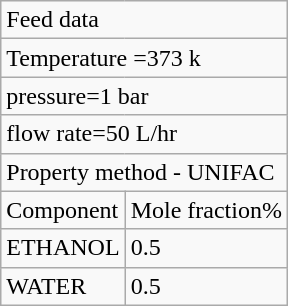<table class="wikitable">
<tr>
<td colspan="2">Feed data</td>
</tr>
<tr>
<td colspan="2">Temperature =373 k</td>
</tr>
<tr>
<td colspan="2">pressure=1 bar</td>
</tr>
<tr>
<td colspan="2">flow rate=50 L/hr</td>
</tr>
<tr>
<td colspan="2">Property method - UNIFAC</td>
</tr>
<tr>
<td>Component</td>
<td>Mole fraction%</td>
</tr>
<tr>
<td>ETHANOL</td>
<td>0.5</td>
</tr>
<tr>
<td>WATER</td>
<td>0.5</td>
</tr>
</table>
